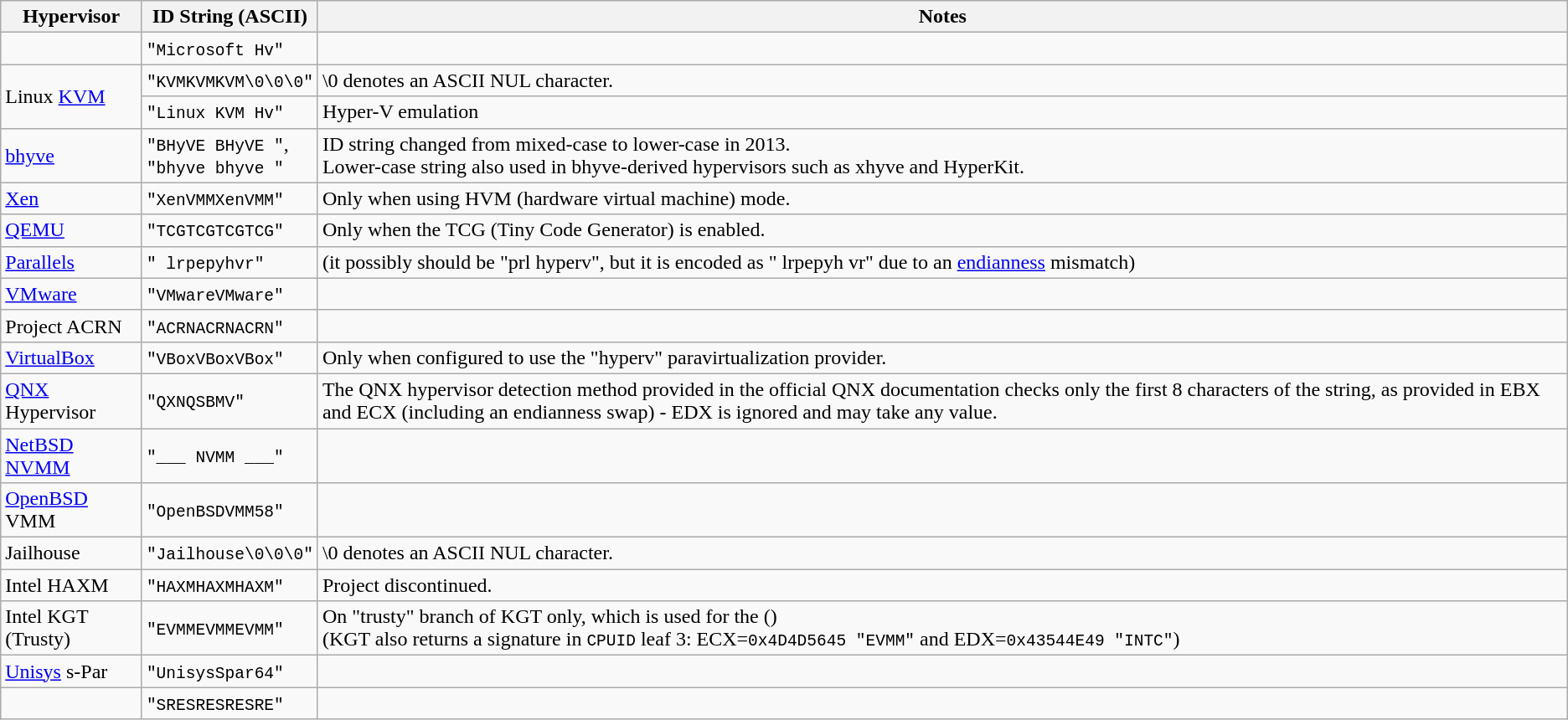<table class="wikitable">
<tr>
<th>Hypervisor</th>
<th>ID String (ASCII)</th>
<th>Notes</th>
</tr>
<tr>
<td><br></td>
<td><code>"Microsoft Hv"</code></td>
<td></td>
</tr>
<tr>
<td rowspan="2">Linux <a href='#'>KVM</a></td>
<td><code>"KVMKVMKVM\0\0\0"</code></td>
<td>\0 denotes an ASCII NUL character.</td>
</tr>
<tr>
<td><code>"Linux KVM Hv"</code></td>
<td>Hyper-V emulation</td>
</tr>
<tr>
<td><a href='#'>bhyve</a></td>
<td><code>"BHyVE BHyVE "</code>,<br><code>"bhyve bhyve "</code></td>
<td>ID string changed from mixed-case to lower-case in 2013.<br>Lower-case string also used in bhyve-derived hypervisors such as xhyve and HyperKit.</td>
</tr>
<tr>
<td><a href='#'>Xen</a></td>
<td><code>"XenVMMXenVMM"</code></td>
<td>Only when using HVM (hardware virtual machine) mode.</td>
</tr>
<tr>
<td><a href='#'>QEMU</a></td>
<td><code>"TCGTCGTCGTCG"</code></td>
<td>Only when the TCG (Tiny Code Generator) is enabled.</td>
</tr>
<tr>
<td><a href='#'>Parallels</a></td>
<td><code>" lrpepyhvr"</code></td>
<td>(it possibly should be "prl hyperv", but it is encoded as " lrpepyh vr" due to an <a href='#'>endianness</a> mismatch)</td>
</tr>
<tr>
<td><a href='#'>VMware</a></td>
<td><code>"VMwareVMware"</code></td>
<td></td>
</tr>
<tr>
<td>Project ACRN</td>
<td><code>"ACRNACRNACRN"</code></td>
<td></td>
</tr>
<tr>
<td><a href='#'>VirtualBox</a></td>
<td><code>"VBoxVBoxVBox"</code></td>
<td>Only when configured to use the "hyperv" paravirtualization provider.</td>
</tr>
<tr>
<td><a href='#'>QNX</a> Hypervisor</td>
<td><code>"QXNQSBMV"</code></td>
<td>The QNX hypervisor detection method provided in the official QNX documentation checks only the first 8 characters of the string, as provided in EBX and ECX (including an endianness swap) - EDX is ignored and may take any value.</td>
</tr>
<tr>
<td><a href='#'>NetBSD NVMM</a></td>
<td><code>"___ NVMM ___"</code></td>
</tr>
<tr>
<td><a href='#'>OpenBSD</a> VMM</td>
<td><code>"OpenBSDVMM58"</code></td>
<td></td>
</tr>
<tr>
<td>Jailhouse</td>
<td><code>"Jailhouse\0\0\0"</code></td>
<td>\0 denotes an ASCII NUL character.</td>
</tr>
<tr>
<td>Intel HAXM</td>
<td><code>"HAXMHAXMHAXM"</code></td>
<td>Project discontinued.</td>
</tr>
<tr>
<td>Intel KGT (Trusty)</td>
<td><code>"EVMMEVMMEVMM"</code></td>
<td>On "trusty" branch of KGT only, which is used for the  ()<br>(KGT also returns a signature in <code>CPUID</code> leaf 3: ECX=<code>0x4D4D5645 "EVMM"</code> and EDX=<code>0x43544E49 "INTC"</code>)</td>
</tr>
<tr>
<td><a href='#'>Unisys</a> s-Par</td>
<td><code>"UnisysSpar64"</code></td>
<td></td>
</tr>
<tr>
<td></td>
<td><code>"SRESRESRESRE"</code></td>
</tr>
</table>
